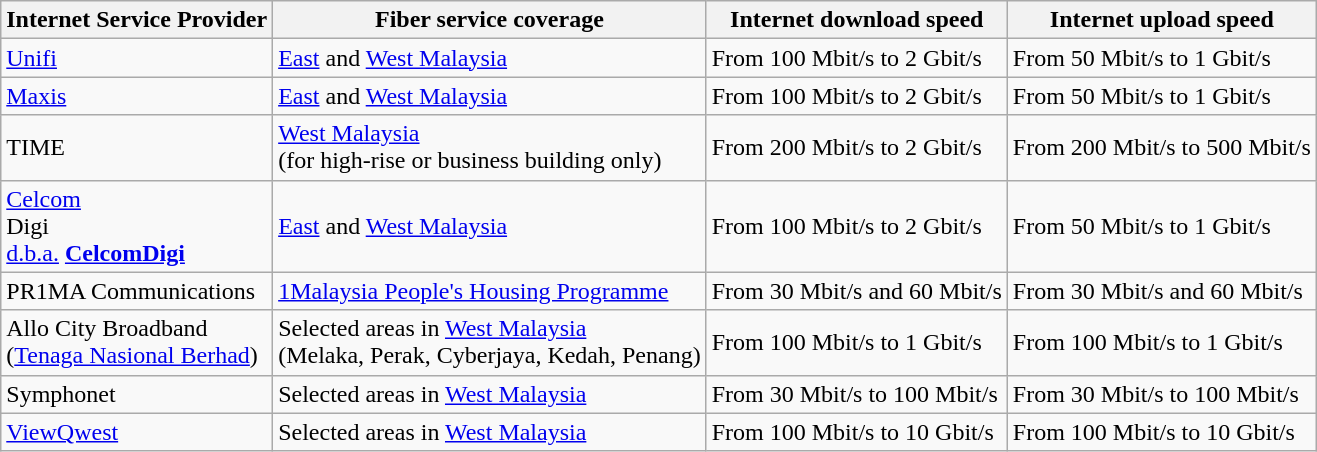<table class="wikitable">
<tr>
<th>Internet Service Provider</th>
<th>Fiber service coverage</th>
<th>Internet download speed</th>
<th>Internet upload speed</th>
</tr>
<tr>
<td><a href='#'>Unifi</a></td>
<td><a href='#'>East</a> and <a href='#'>West Malaysia</a></td>
<td>From 100 Mbit/s to 2 Gbit/s</td>
<td>From 50 Mbit/s to 1 Gbit/s</td>
</tr>
<tr>
<td><a href='#'>Maxis</a></td>
<td><a href='#'>East</a> and <a href='#'>West Malaysia</a></td>
<td>From 100 Mbit/s to 2 Gbit/s</td>
<td>From 50 Mbit/s to 1 Gbit/s</td>
</tr>
<tr>
<td>TIME</td>
<td><a href='#'>West Malaysia</a><br>(for high-rise or business building only)</td>
<td>From 200 Mbit/s to 2 Gbit/s</td>
<td>From 200 Mbit/s to 500 Mbit/s</td>
</tr>
<tr>
<td><a href='#'>Celcom</a><br>Digi<br><a href='#'>d.b.a.</a> <strong><a href='#'>CelcomDigi</a></strong></td>
<td><a href='#'>East</a> and <a href='#'>West Malaysia</a></td>
<td>From 100 Mbit/s to 2 Gbit/s</td>
<td>From 50 Mbit/s to 1 Gbit/s</td>
</tr>
<tr>
<td>PR1MA Communications</td>
<td><a href='#'>1Malaysia People's Housing Programme</a></td>
<td>From 30 Mbit/s and 60 Mbit/s</td>
<td>From 30 Mbit/s and 60 Mbit/s</td>
</tr>
<tr>
<td>Allo City Broadband<br>(<a href='#'>Tenaga Nasional Berhad</a>)</td>
<td>Selected areas in <a href='#'>West Malaysia</a><br>(Melaka, Perak, Cyberjaya, Kedah, Penang)</td>
<td>From 100 Mbit/s to 1 Gbit/s</td>
<td>From 100 Mbit/s to 1 Gbit/s</td>
</tr>
<tr>
<td>Symphonet</td>
<td>Selected areas in <a href='#'>West Malaysia</a></td>
<td>From 30 Mbit/s to 100 Mbit/s</td>
<td>From 30 Mbit/s to 100 Mbit/s</td>
</tr>
<tr>
<td><a href='#'>ViewQwest</a></td>
<td>Selected areas in <a href='#'>West Malaysia</a></td>
<td>From 100 Mbit/s to 10 Gbit/s</td>
<td>From 100 Mbit/s to 10 Gbit/s</td>
</tr>
</table>
